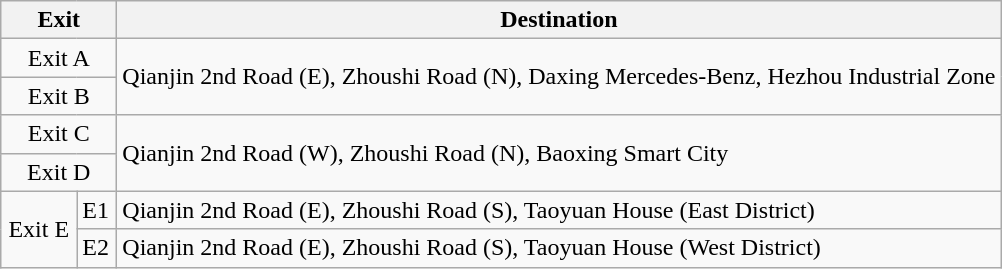<table class="wikitable">
<tr>
<th style="width:70px" colspan=2>Exit</th>
<th>Destination</th>
</tr>
<tr>
<td align=center colspan=2>Exit A</td>
<td rowspan=2>Qianjin 2nd Road (E), Zhoushi Road (N), Daxing Mercedes-Benz, Hezhou Industrial Zone</td>
</tr>
<tr>
<td align=center colspan=2>Exit B</td>
</tr>
<tr>
<td align=center colspan=2>Exit C</td>
<td rowspan=2>Qianjin 2nd Road (W), Zhoushi Road (N), Baoxing Smart City</td>
</tr>
<tr>
<td align=center colspan=2>Exit D</td>
</tr>
<tr>
<td align=center rowspan=2>Exit E</td>
<td>E1</td>
<td>Qianjin 2nd Road (E), Zhoushi Road (S), Taoyuan House (East District)</td>
</tr>
<tr>
<td>E2</td>
<td>Qianjin 2nd Road (E), Zhoushi Road (S), Taoyuan House (West District)</td>
</tr>
</table>
